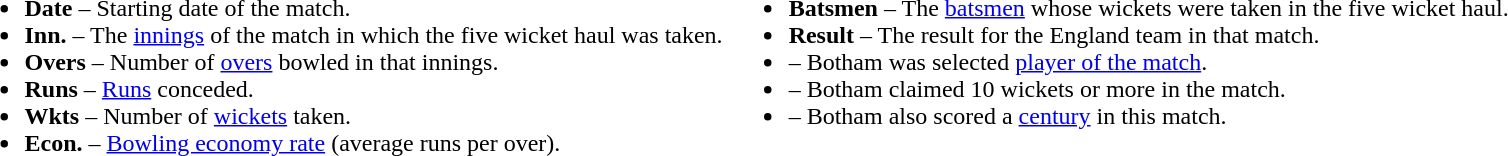<table>
<tr>
<td valign="top"><br><ul><li><strong>Date</strong> – Starting date of the match.</li><li><strong>Inn.</strong> – The <a href='#'>innings</a> of the match in which the five wicket haul was taken.</li><li><strong>Overs</strong> – Number of <a href='#'>overs</a> bowled in that innings.</li><li><strong>Runs</strong> – <a href='#'>Runs</a> conceded.</li><li><strong>Wkts</strong> – Number of <a href='#'>wickets</a> taken.</li><li><strong>Econ.</strong> – <a href='#'>Bowling economy rate</a> (average runs per over).</li></ul></td>
<td valign="top"><br><ul><li><strong>Batsmen</strong> – The <a href='#'>batsmen</a> whose wickets were taken in the five wicket haul.</li><li><strong>Result</strong> – The result for the England team in that match.</li><li> – Botham was selected <a href='#'>player of the match</a>.</li><li> – Botham claimed 10 wickets or more in the match.</li><li> – Botham also scored a <a href='#'>century</a> in this match.</li></ul></td>
</tr>
</table>
